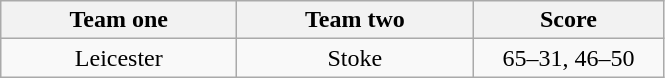<table class="wikitable" style="text-align: center">
<tr>
<th width=150>Team one</th>
<th width=150>Team two</th>
<th width=120>Score</th>
</tr>
<tr>
<td>Leicester</td>
<td>Stoke</td>
<td>65–31, 46–50</td>
</tr>
</table>
